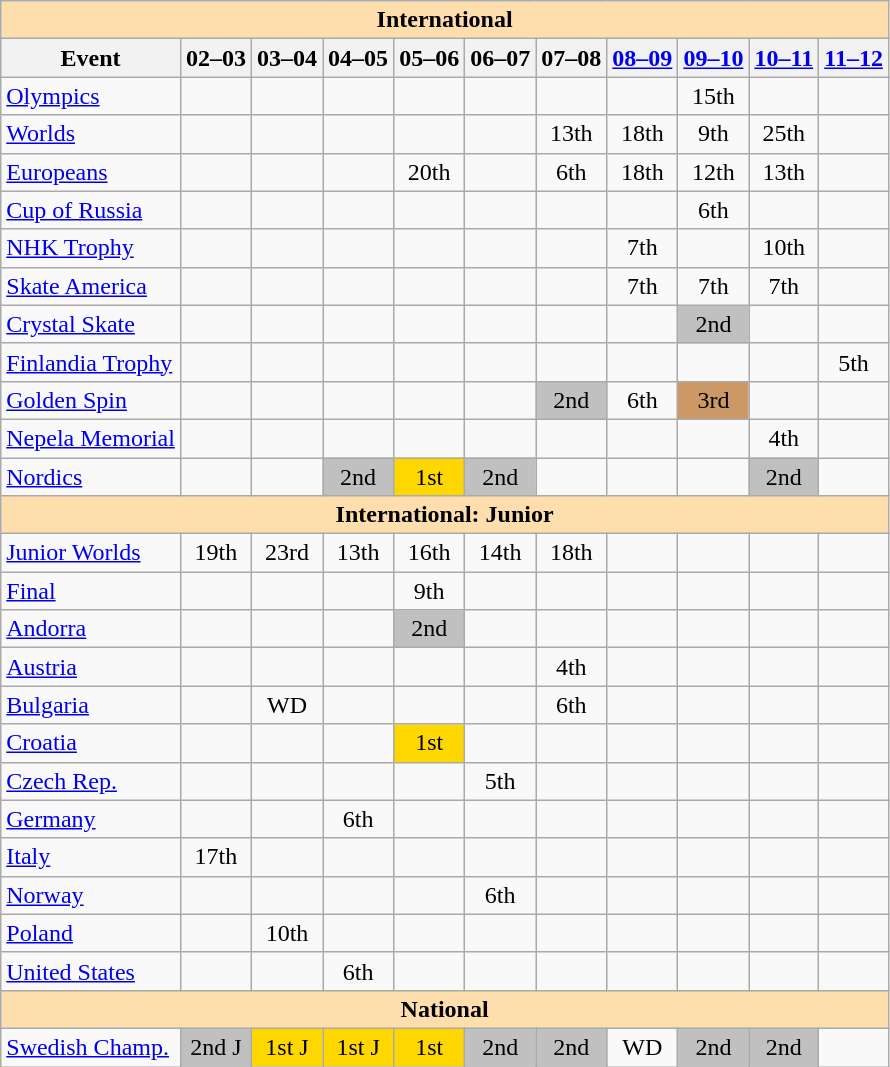<table class="wikitable" style="text-align:center">
<tr>
<th colspan="11" style="background-color: #ffdead; " align="center">International</th>
</tr>
<tr>
<th>Event</th>
<th>02–03</th>
<th>03–04</th>
<th>04–05</th>
<th>05–06</th>
<th>06–07</th>
<th>07–08</th>
<th><a href='#'>08–09</a></th>
<th><a href='#'>09–10</a></th>
<th><a href='#'>10–11</a></th>
<th><a href='#'>11–12</a></th>
</tr>
<tr>
<td align=left><a href='#'>Olympics</a></td>
<td></td>
<td></td>
<td></td>
<td></td>
<td></td>
<td></td>
<td></td>
<td>15th</td>
<td></td>
<td></td>
</tr>
<tr>
<td align=left><a href='#'>Worlds</a></td>
<td></td>
<td></td>
<td></td>
<td></td>
<td></td>
<td>13th</td>
<td>18th</td>
<td>9th</td>
<td>25th</td>
<td></td>
</tr>
<tr>
<td align=left><a href='#'>Europeans</a></td>
<td></td>
<td></td>
<td></td>
<td>20th</td>
<td></td>
<td>6th</td>
<td>18th</td>
<td>12th</td>
<td>13th</td>
<td></td>
</tr>
<tr>
<td align=left> <a href='#'>Cup of Russia</a></td>
<td></td>
<td></td>
<td></td>
<td></td>
<td></td>
<td></td>
<td></td>
<td>6th</td>
<td></td>
<td></td>
</tr>
<tr>
<td align=left> <a href='#'>NHK Trophy</a></td>
<td></td>
<td></td>
<td></td>
<td></td>
<td></td>
<td></td>
<td>7th</td>
<td></td>
<td>10th</td>
<td></td>
</tr>
<tr>
<td align=left> <a href='#'>Skate America</a></td>
<td></td>
<td></td>
<td></td>
<td></td>
<td></td>
<td></td>
<td>7th</td>
<td>7th</td>
<td>7th</td>
<td></td>
</tr>
<tr>
<td align=left><a href='#'>Crystal Skate</a></td>
<td></td>
<td></td>
<td></td>
<td></td>
<td></td>
<td></td>
<td></td>
<td bgcolor=silver>2nd</td>
<td></td>
<td></td>
</tr>
<tr>
<td align=left><a href='#'>Finlandia Trophy</a></td>
<td></td>
<td></td>
<td></td>
<td></td>
<td></td>
<td></td>
<td></td>
<td></td>
<td></td>
<td>5th</td>
</tr>
<tr>
<td align=left><a href='#'>Golden Spin</a></td>
<td></td>
<td></td>
<td></td>
<td></td>
<td></td>
<td bgcolor=silver>2nd</td>
<td>6th</td>
<td bgcolor=cc9966>3rd</td>
<td></td>
<td></td>
</tr>
<tr>
<td align=left><a href='#'>Nepela Memorial</a></td>
<td></td>
<td></td>
<td></td>
<td></td>
<td></td>
<td></td>
<td></td>
<td></td>
<td>4th</td>
<td></td>
</tr>
<tr>
<td align=left><a href='#'>Nordics</a></td>
<td></td>
<td></td>
<td bgcolor=silver>2nd</td>
<td bgcolor=gold>1st</td>
<td bgcolor=silver>2nd</td>
<td></td>
<td></td>
<td></td>
<td bgcolor=silver>2nd</td>
<td></td>
</tr>
<tr>
<th colspan="11" style="background-color: #ffdead; " align="center">International: Junior</th>
</tr>
<tr>
<td align=left><a href='#'>Junior Worlds</a></td>
<td>19th</td>
<td>23rd</td>
<td>13th</td>
<td>16th</td>
<td>14th</td>
<td>18th</td>
<td></td>
<td></td>
<td></td>
<td></td>
</tr>
<tr>
<td align=left> <a href='#'>Final</a></td>
<td></td>
<td></td>
<td></td>
<td>9th</td>
<td></td>
<td></td>
<td></td>
<td></td>
<td></td>
<td></td>
</tr>
<tr>
<td align=left> <a href='#'>Andorra</a></td>
<td></td>
<td></td>
<td></td>
<td bgcolor=silver>2nd</td>
<td></td>
<td></td>
<td></td>
<td></td>
<td></td>
<td></td>
</tr>
<tr>
<td align=left> <a href='#'>Austria</a></td>
<td></td>
<td></td>
<td></td>
<td></td>
<td></td>
<td>4th</td>
<td></td>
<td></td>
<td></td>
<td></td>
</tr>
<tr>
<td align=left> <a href='#'>Bulgaria</a></td>
<td></td>
<td>WD</td>
<td></td>
<td></td>
<td></td>
<td>6th</td>
<td></td>
<td></td>
<td></td>
<td></td>
</tr>
<tr>
<td align=left> <a href='#'>Croatia</a></td>
<td></td>
<td></td>
<td></td>
<td bgcolor=gold>1st</td>
<td></td>
<td></td>
<td></td>
<td></td>
<td></td>
<td></td>
</tr>
<tr>
<td align=left> <a href='#'>Czech Rep.</a></td>
<td></td>
<td></td>
<td></td>
<td></td>
<td>5th</td>
<td></td>
<td></td>
<td></td>
<td></td>
<td></td>
</tr>
<tr>
<td align=left> <a href='#'>Germany</a></td>
<td></td>
<td></td>
<td>6th</td>
<td></td>
<td></td>
<td></td>
<td></td>
<td></td>
<td></td>
<td></td>
</tr>
<tr>
<td align=left> <a href='#'>Italy</a></td>
<td>17th</td>
<td></td>
<td></td>
<td></td>
<td></td>
<td></td>
<td></td>
<td></td>
<td></td>
<td></td>
</tr>
<tr>
<td align=left> <a href='#'>Norway</a></td>
<td></td>
<td></td>
<td></td>
<td></td>
<td>6th</td>
<td></td>
<td></td>
<td></td>
<td></td>
<td></td>
</tr>
<tr>
<td align=left> <a href='#'>Poland</a></td>
<td></td>
<td>10th</td>
<td></td>
<td></td>
<td></td>
<td></td>
<td></td>
<td></td>
<td></td>
<td></td>
</tr>
<tr>
<td align=left> <a href='#'>United States</a></td>
<td></td>
<td></td>
<td>6th</td>
<td></td>
<td></td>
<td></td>
<td></td>
<td></td>
<td></td>
<td></td>
</tr>
<tr>
<th colspan="11" style="background-color: #ffdead; " align="center">National</th>
</tr>
<tr>
<td align=left><a href='#'>Swedish Champ.</a></td>
<td bgcolor="silver">2nd J</td>
<td bgcolor=gold>1st J</td>
<td bgcolor=gold>1st J</td>
<td bgcolor=gold>1st</td>
<td bgcolor=silver>2nd</td>
<td bgcolor=silver>2nd</td>
<td>WD</td>
<td bgcolor=silver>2nd</td>
<td bgcolor=silver>2nd</td>
<td></td>
</tr>
</table>
